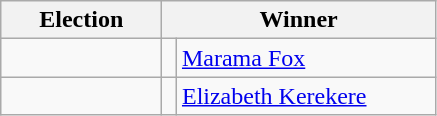<table class=wikitable>
<tr>
<th width=100>Election</th>
<th width=175 colspan=2>Winner</th>
</tr>
<tr>
<td></td>
<td></td>
<td><a href='#'>Marama Fox</a></td>
</tr>
<tr>
<td></td>
<td></td>
<td><a href='#'>Elizabeth Kerekere</a></td>
</tr>
</table>
